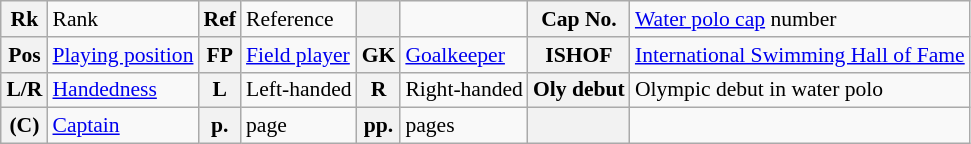<table class="wikitable" style="text-align: left; font-size: 90%; margin-left: 1em;">
<tr>
<th>Rk</th>
<td>Rank</td>
<th>Ref</th>
<td>Reference</td>
<th></th>
<td></td>
<th>Cap No.</th>
<td><a href='#'>Water polo cap</a> number</td>
</tr>
<tr>
<th>Pos</th>
<td><a href='#'>Playing position</a></td>
<th>FP</th>
<td><a href='#'>Field player</a></td>
<th>GK</th>
<td><a href='#'>Goalkeeper</a></td>
<th>ISHOF</th>
<td><a href='#'>International Swimming Hall of Fame</a></td>
</tr>
<tr>
<th>L/R</th>
<td><a href='#'>Handedness</a></td>
<th>L</th>
<td>Left-handed</td>
<th>R</th>
<td>Right-handed</td>
<th>Oly debut</th>
<td>Olympic debut in water polo</td>
</tr>
<tr>
<th>(C)</th>
<td><a href='#'>Captain</a></td>
<th>p.</th>
<td>page</td>
<th>pp.</th>
<td>pages</td>
<th></th>
<td></td>
</tr>
</table>
